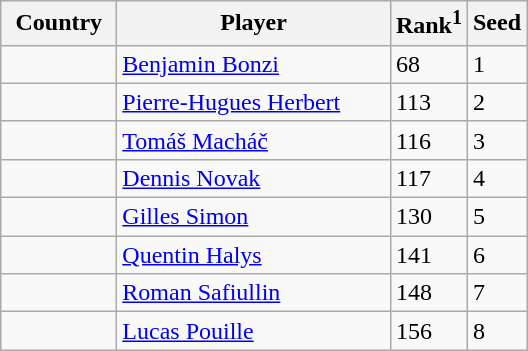<table class="sortable wikitable">
<tr>
<th width="70">Country</th>
<th width="175">Player</th>
<th>Rank<sup>1</sup></th>
<th>Seed</th>
</tr>
<tr>
<td></td>
<td><a href='#'>Benjamin Bonzi</a></td>
<td>68</td>
<td>1</td>
</tr>
<tr>
<td></td>
<td><a href='#'>Pierre-Hugues Herbert</a></td>
<td>113</td>
<td>2</td>
</tr>
<tr>
<td></td>
<td><a href='#'>Tomáš Macháč</a></td>
<td>116</td>
<td>3</td>
</tr>
<tr>
<td></td>
<td><a href='#'>Dennis Novak</a></td>
<td>117</td>
<td>4</td>
</tr>
<tr>
<td></td>
<td><a href='#'>Gilles Simon</a></td>
<td>130</td>
<td>5</td>
</tr>
<tr>
<td></td>
<td><a href='#'>Quentin Halys</a></td>
<td>141</td>
<td>6</td>
</tr>
<tr>
<td></td>
<td><a href='#'>Roman Safiullin</a></td>
<td>148</td>
<td>7</td>
</tr>
<tr>
<td></td>
<td><a href='#'>Lucas Pouille</a></td>
<td>156</td>
<td>8</td>
</tr>
</table>
